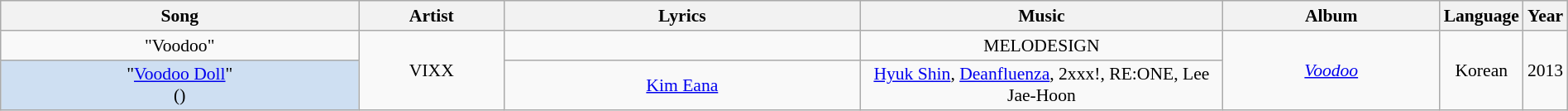<table class="wikitable sortable" style="margin:0.5em auto; clear:both; font-size:.9em; text-align:center; width:100%">
<tr>
<th style="width:25%">Song</th>
<th style="width:10%">Artist</th>
<th class="unsortable" style="width:25%">Lyrics</th>
<th class="unsortable" style="width:25%">Music</th>
<th style="width:25%">Album</th>
<th style="width:25%">Language</th>
<th style="width:25%">Year</th>
</tr>
<tr>
<td>"Voodoo"</td>
<td rowspan="2">VIXX</td>
<td></td>
<td>MELODESIGN</td>
<td rowspan="2"><em><a href='#'>Voodoo</a></em></td>
<td rowspan="2">Korean</td>
<td rowspan="2">2013</td>
</tr>
<tr>
<td style="background:#CEDFF2;">"<a href='#'>Voodoo Doll</a>"<br>()</td>
<td><a href='#'>Kim Eana</a></td>
<td><a href='#'>Hyuk Shin</a>, <a href='#'>Deanfluenza</a>, 2xxx!, RE:ONE, Lee Jae-Hoon</td>
</tr>
</table>
